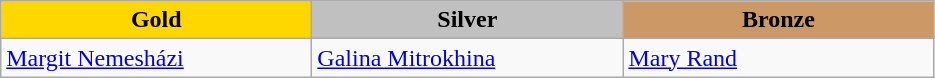<table class="wikitable" style="text-align:left">
<tr align="center">
<td width=200 bgcolor=gold><strong>Gold</strong></td>
<td width=200 bgcolor=silver><strong>Silver</strong></td>
<td width=200 bgcolor=CC9966><strong>Bronze</strong></td>
</tr>
<tr>
<td><a href='#'>Margit Nemesházi</a><br><em></em></td>
<td><a href='#'>Galina Mitrokhina</a><br><em></em></td>
<td><a href='#'>Mary Rand</a><br><em></em></td>
</tr>
</table>
